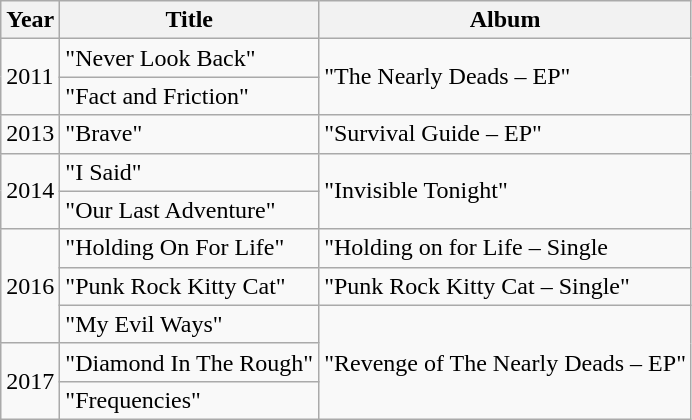<table class="wikitable">
<tr>
<th>Year</th>
<th>Title</th>
<th>Album</th>
</tr>
<tr>
<td rowspan="2">2011</td>
<td>"Never Look Back"</td>
<td rowspan="2">"The Nearly Deads – EP"</td>
</tr>
<tr>
<td>"Fact and Friction"</td>
</tr>
<tr>
<td>2013</td>
<td>"Brave"</td>
<td>"Survival Guide – EP"</td>
</tr>
<tr>
<td rowspan="2">2014</td>
<td>"I Said"</td>
<td rowspan="2">"Invisible Tonight"</td>
</tr>
<tr>
<td>"Our Last Adventure"</td>
</tr>
<tr>
<td rowspan="3">2016</td>
<td>"Holding On For Life"</td>
<td>"Holding on for Life – Single</td>
</tr>
<tr>
<td>"Punk Rock Kitty Cat"</td>
<td>"Punk Rock Kitty Cat – Single"</td>
</tr>
<tr>
<td>"My Evil Ways"</td>
<td rowspan="3">"Revenge of The Nearly Deads – EP"</td>
</tr>
<tr>
<td rowspan="2">2017</td>
<td>"Diamond In The Rough"</td>
</tr>
<tr>
<td>"Frequencies"</td>
</tr>
</table>
